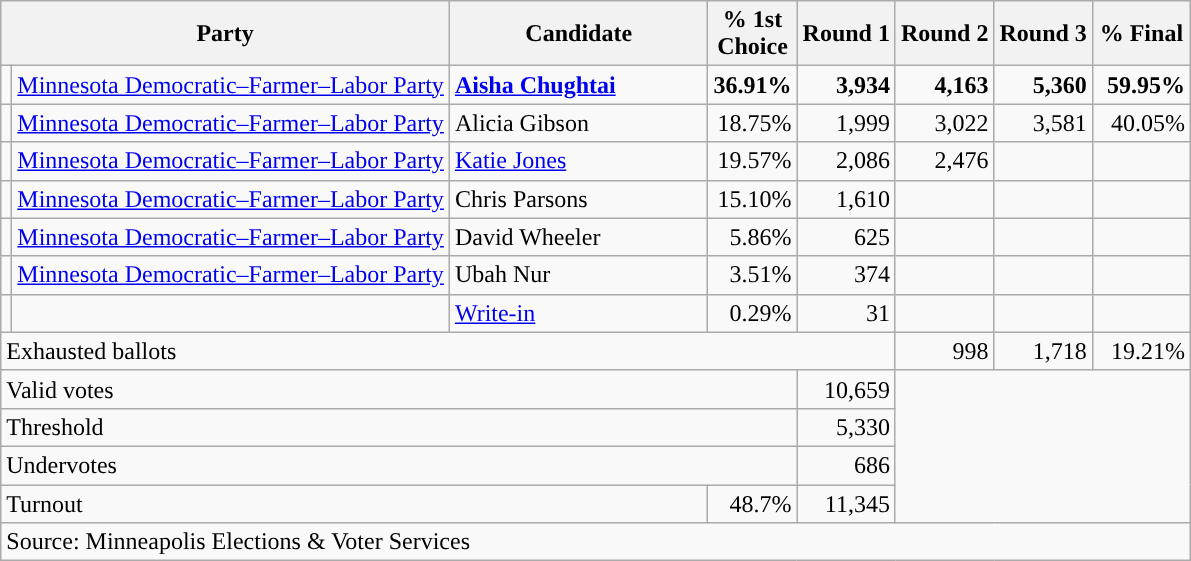<table class="wikitable">
<tr>
<th colspan="2" style="width:290px">Party</th>
<th style="width:165px">Candidate</th>
<th>% 1st<br>Choice</th>
<th>Round 1</th>
<th>Round 2</th>
<th>Round 3</th>
<th style="width:58px;">% Final</th>
</tr>
<tr>
<td style="background-color:"></td>
<td><a href='#'>Minnesota Democratic–Farmer–Labor Party</a></td>
<td><strong><a href='#'>Aisha Chughtai</a></strong></td>
<td align="right"><strong>36.91%</strong></td>
<td align="right"><strong>3,934</strong></td>
<td align="right"><strong>4,163</strong></td>
<td align="right"><strong>5,360</strong></td>
<td align="right"><strong>59.95%</strong></td>
</tr>
<tr>
<td style="background-color:"></td>
<td><a href='#'>Minnesota Democratic–Farmer–Labor Party</a></td>
<td>Alicia Gibson</td>
<td align="right">18.75%</td>
<td align="right">1,999</td>
<td align="right">3,022</td>
<td align="right">3,581</td>
<td align="right">40.05%</td>
</tr>
<tr>
<td style="background-color:"></td>
<td><a href='#'>Minnesota Democratic–Farmer–Labor Party</a></td>
<td><a href='#'>Katie Jones</a></td>
<td align="right">19.57%</td>
<td align="right">2,086</td>
<td align="right">2,476</td>
<td></td>
<td></td>
</tr>
<tr>
<td style="background-color:"></td>
<td><a href='#'>Minnesota Democratic–Farmer–Labor Party</a></td>
<td>Chris Parsons</td>
<td align="right">15.10%</td>
<td align="right">1,610</td>
<td></td>
<td></td>
<td></td>
</tr>
<tr>
<td style="background-color:"></td>
<td><a href='#'>Minnesota Democratic–Farmer–Labor Party</a></td>
<td>David Wheeler</td>
<td align="right">5.86%</td>
<td align="right">625</td>
<td></td>
<td></td>
<td></td>
</tr>
<tr>
<td style="background-color:"></td>
<td><a href='#'>Minnesota Democratic–Farmer–Labor Party</a></td>
<td>Ubah Nur</td>
<td align="right">3.51%</td>
<td align="right">374</td>
<td></td>
<td></td>
<td></td>
</tr>
<tr>
<td style="background-color:"></td>
<td></td>
<td><a href='#'>Write-in</a></td>
<td align="right">0.29%</td>
<td align="right">31</td>
<td></td>
<td></td>
<td></td>
</tr>
<tr>
<td colspan="5">Exhausted ballots</td>
<td align="right">998</td>
<td align="right">1,718</td>
<td align="right">19.21%</td>
</tr>
<tr>
<td colspan="4">Valid votes</td>
<td align="right">10,659</td>
<td colspan="3" rowspan="4"></td>
</tr>
<tr>
<td colspan="4">Threshold</td>
<td align="right">5,330</td>
</tr>
<tr>
<td colspan="4">Undervotes</td>
<td align="right">686</td>
</tr>
<tr>
<td colspan="3">Turnout</td>
<td align="right">48.7%</td>
<td align="right">11,345</td>
</tr>
<tr>
<td colspan="8">Source: Minneapolis Elections & Voter Services</td>
</tr>
</table>
